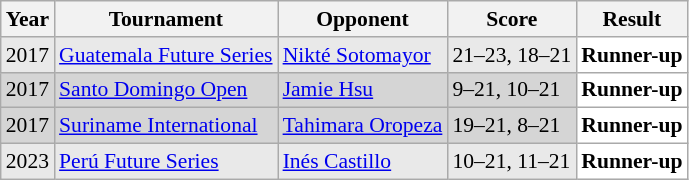<table class="sortable wikitable" style="font-size: 90%;">
<tr>
<th>Year</th>
<th>Tournament</th>
<th>Opponent</th>
<th>Score</th>
<th>Result</th>
</tr>
<tr style="background:#E9E9E9">
<td align="center">2017</td>
<td align="left"><a href='#'>Guatemala Future Series</a></td>
<td align="left"> <a href='#'>Nikté Sotomayor</a></td>
<td align="left">21–23, 18–21</td>
<td style="text-align:left; background:white"> <strong>Runner-up</strong></td>
</tr>
<tr style="background:#D5D5D5">
<td align="center">2017</td>
<td align="left"><a href='#'>Santo Domingo Open</a></td>
<td align="left"> <a href='#'>Jamie Hsu</a></td>
<td align="left">9–21, 10–21</td>
<td style="text-align:left; background:white"> <strong>Runner-up</strong></td>
</tr>
<tr style="background:#D5D5D5">
<td align="center">2017</td>
<td align="left"><a href='#'>Suriname International</a></td>
<td align="left"> <a href='#'>Tahimara Oropeza</a></td>
<td align="left">19–21, 8–21</td>
<td style="text-align:left; background:white"> <strong>Runner-up</strong></td>
</tr>
<tr style="background:#E9E9E9">
<td align="center">2023</td>
<td align="left"><a href='#'>Perú Future Series</a></td>
<td align="left"> <a href='#'>Inés Castillo</a></td>
<td align="left">10–21, 11–21</td>
<td style="text-align:left; background:white"> <strong>Runner-up</strong></td>
</tr>
</table>
